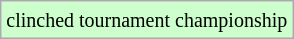<table class="wikitable">
<tr>
<td style="background-color: #ccffcc;"><small>clinched tournament championship</small></td>
</tr>
</table>
